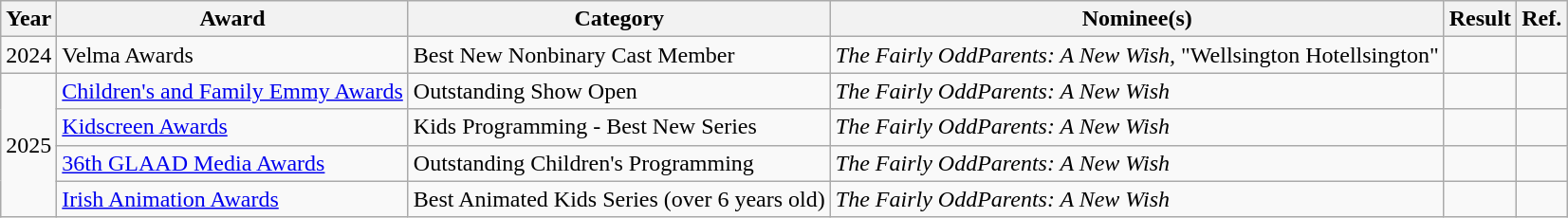<table class="wikitable">
<tr>
<th>Year</th>
<th>Award</th>
<th>Category</th>
<th>Nominee(s)</th>
<th>Result</th>
<th>Ref.</th>
</tr>
<tr>
<td>2024</td>
<td>Velma Awards</td>
<td>Best New Nonbinary Cast Member</td>
<td><em>The Fairly OddParents: A New Wish,</em> "Wellsington Hotellsington"</td>
<td></td>
<td></td>
</tr>
<tr>
<td rowspan="4">2025</td>
<td><a href='#'>Children's and Family Emmy Awards</a></td>
<td>Outstanding Show Open</td>
<td><em>The Fairly OddParents: A New Wish</em></td>
<td></td>
<td></td>
</tr>
<tr>
<td><a href='#'>Kidscreen Awards</a></td>
<td>Kids Programming - Best New Series</td>
<td><em>The Fairly OddParents: A New Wish</em></td>
<td></td>
<td></td>
</tr>
<tr>
<td><a href='#'>36th GLAAD Media Awards</a></td>
<td>Outstanding Children's Programming</td>
<td><em>The Fairly OddParents: A New Wish</em></td>
<td></td>
<td align=center></td>
</tr>
<tr>
<td><a href='#'>Irish Animation Awards</a></td>
<td>Best Animated Kids Series (over 6 years old)</td>
<td><em>The Fairly OddParents: A New Wish</em></td>
<td></td>
<td></td>
</tr>
</table>
